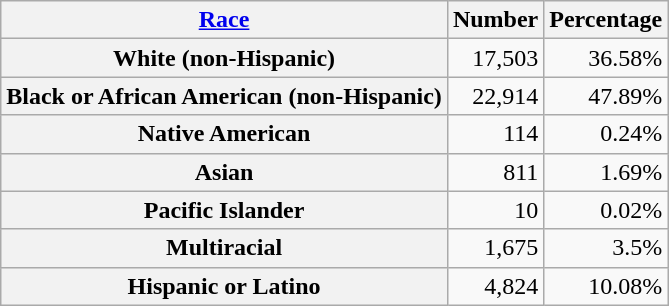<table class="wikitable" style="text-align:right">
<tr>
<th scope="col"><a href='#'>Race</a></th>
<th scope="col">Number</th>
<th scope="col">Percentage</th>
</tr>
<tr>
<th scope="row">White (non-Hispanic)</th>
<td>17,503</td>
<td>36.58%</td>
</tr>
<tr>
<th scope="row">Black or African American (non-Hispanic)</th>
<td>22,914</td>
<td>47.89%</td>
</tr>
<tr>
<th scope="row">Native American</th>
<td>114</td>
<td>0.24%</td>
</tr>
<tr>
<th scope="row">Asian</th>
<td>811</td>
<td>1.69%</td>
</tr>
<tr>
<th scope="row">Pacific Islander</th>
<td>10</td>
<td>0.02%</td>
</tr>
<tr>
<th scope="row">Multiracial</th>
<td>1,675</td>
<td>3.5%</td>
</tr>
<tr>
<th scope="row">Hispanic or Latino</th>
<td>4,824</td>
<td>10.08%</td>
</tr>
</table>
